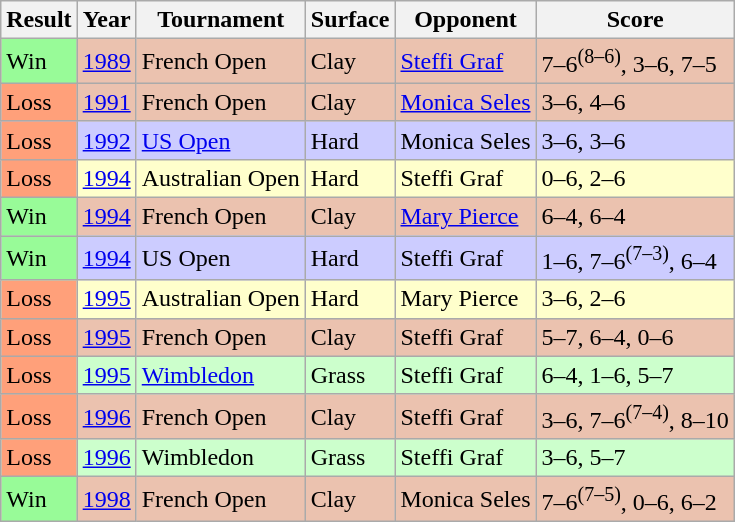<table class="sortable wikitable">
<tr>
<th>Result</th>
<th>Year</th>
<th>Tournament</th>
<th>Surface</th>
<th>Opponent</th>
<th class="unsortable">Score</th>
</tr>
<tr style="background:#ebc2af;">
<td style="background:#98fb98;">Win</td>
<td><a href='#'>1989</a></td>
<td>French Open</td>
<td>Clay</td>
<td> <a href='#'>Steffi Graf</a></td>
<td>7–6<sup>(8–6)</sup>, 3–6, 7–5</td>
</tr>
<tr style="background:#ebc2af;">
<td style="background:#ffa07a;">Loss</td>
<td><a href='#'>1991</a></td>
<td>French Open</td>
<td>Clay</td>
<td> <a href='#'>Monica Seles</a></td>
<td>3–6, 4–6</td>
</tr>
<tr style="background:#ccccff;">
<td style="background:#ffa07a;">Loss</td>
<td><a href='#'>1992</a></td>
<td><a href='#'>US Open</a></td>
<td>Hard</td>
<td> Monica Seles</td>
<td>3–6, 3–6</td>
</tr>
<tr style="background:#ffffcc;">
<td style="background:#ffa07a;">Loss</td>
<td><a href='#'>1994</a></td>
<td>Australian Open</td>
<td>Hard</td>
<td> Steffi Graf</td>
<td>0–6, 2–6</td>
</tr>
<tr style="background:#ebc2af;">
<td style="background:#98fb98;">Win</td>
<td><a href='#'>1994</a></td>
<td>French Open</td>
<td>Clay</td>
<td> <a href='#'>Mary Pierce</a></td>
<td>6–4, 6–4</td>
</tr>
<tr style="background:#ccccff;">
<td style="background:#98fb98;">Win</td>
<td><a href='#'>1994</a></td>
<td>US Open</td>
<td>Hard</td>
<td> Steffi Graf</td>
<td>1–6, 7–6<sup>(7–3)</sup>, 6–4</td>
</tr>
<tr style="background:#ffffcc;">
<td style="background:#ffa07a;">Loss</td>
<td><a href='#'>1995</a></td>
<td>Australian Open</td>
<td>Hard</td>
<td> Mary Pierce</td>
<td>3–6, 2–6</td>
</tr>
<tr style="background:#ebc2af;">
<td style="background:#ffa07a;">Loss</td>
<td><a href='#'>1995</a></td>
<td>French Open</td>
<td>Clay</td>
<td> Steffi Graf</td>
<td>5–7, 6–4, 0–6</td>
</tr>
<tr style="background:#ccffcc;">
<td style="background:#ffa07a;">Loss</td>
<td><a href='#'>1995</a></td>
<td><a href='#'>Wimbledon</a></td>
<td>Grass</td>
<td> Steffi Graf</td>
<td>6–4, 1–6, 5–7</td>
</tr>
<tr style="background:#ebc2af;">
<td style="background:#ffa07a;">Loss</td>
<td><a href='#'>1996</a></td>
<td>French Open</td>
<td>Clay</td>
<td> Steffi Graf</td>
<td>3–6, 7–6<sup>(7–4)</sup>, 8–10</td>
</tr>
<tr style="background:#ccffcc;">
<td style="background:#ffa07a;">Loss</td>
<td><a href='#'>1996</a></td>
<td>Wimbledon</td>
<td>Grass</td>
<td> Steffi Graf</td>
<td>3–6, 5–7</td>
</tr>
<tr style="background:#ebc2af;">
<td style="background:#98fb98;">Win</td>
<td><a href='#'>1998</a></td>
<td>French Open</td>
<td>Clay</td>
<td> Monica Seles</td>
<td>7–6<sup>(7–5)</sup>, 0–6, 6–2</td>
</tr>
</table>
